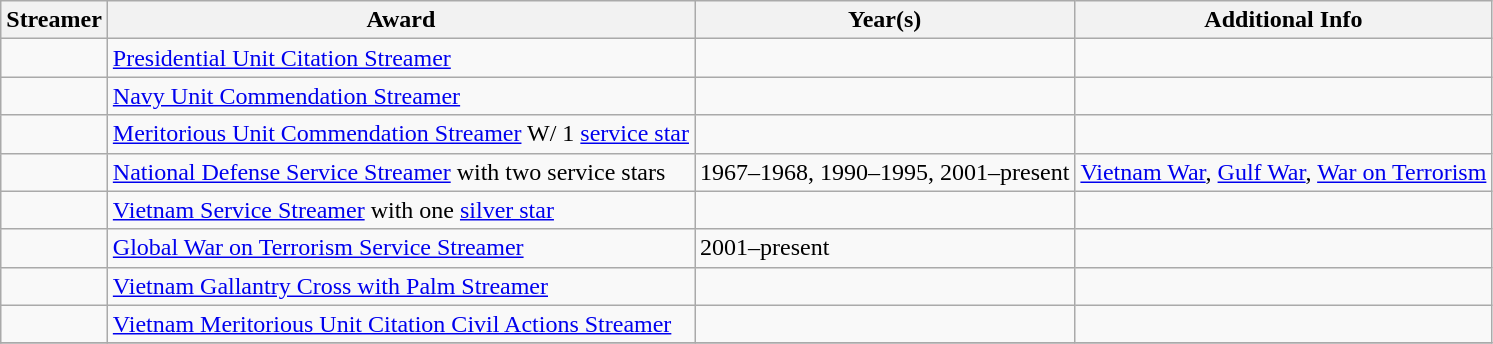<table class=wikitable>
<tr>
<th>Streamer</th>
<th>Award</th>
<th>Year(s)</th>
<th>Additional Info</th>
</tr>
<tr>
<td></td>
<td><a href='#'>Presidential Unit Citation Streamer</a></td>
<td><br></td>
<td><br></td>
</tr>
<tr>
<td></td>
<td><a href='#'>Navy Unit Commendation Streamer</a></td>
<td><br></td>
<td><br></td>
</tr>
<tr>
<td></td>
<td><a href='#'>Meritorious Unit Commendation Streamer</a> W/ 1 <a href='#'>service star</a></td>
<td><br></td>
<td><br></td>
</tr>
<tr>
<td></td>
<td><a href='#'>National Defense Service Streamer</a> with two service stars</td>
<td>1967–1968, 1990–1995, 2001–present</td>
<td><a href='#'>Vietnam War</a>, <a href='#'>Gulf War</a>, <a href='#'>War on Terrorism</a></td>
</tr>
<tr>
<td></td>
<td><a href='#'>Vietnam Service Streamer</a> with one <a href='#'>silver star</a></td>
<td><br></td>
<td><br></td>
</tr>
<tr>
<td></td>
<td><a href='#'>Global War on Terrorism Service Streamer</a></td>
<td>2001–present</td>
<td><br></td>
</tr>
<tr>
<td></td>
<td><a href='#'>Vietnam Gallantry Cross with Palm Streamer</a></td>
<td><br></td>
<td><br></td>
</tr>
<tr>
<td></td>
<td><a href='#'>Vietnam Meritorious Unit Citation Civil Actions Streamer</a></td>
<td><br></td>
<td><br></td>
</tr>
<tr>
</tr>
</table>
